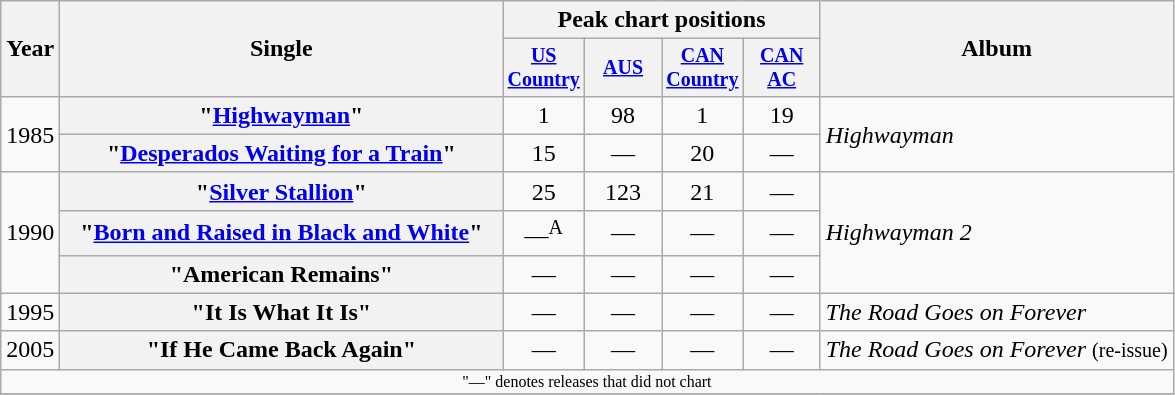<table class="wikitable plainrowheaders" style="text-align:center;">
<tr>
<th rowspan="2">Year</th>
<th rowspan="2" style="width:18em;">Single</th>
<th colspan="4">Peak chart positions</th>
<th rowspan="2">Album</th>
</tr>
<tr style="font-size:smaller;">
<th width="45"><a href='#'>US Country</a><br></th>
<th width="45"><a href='#'>AUS</a></th>
<th width="45"><a href='#'>CAN Country</a><br></th>
<th width="45"><a href='#'>CAN AC</a><br></th>
</tr>
<tr>
<td rowspan="2">1985</td>
<th scope="row">"<a href='#'>Highwayman</a>"</th>
<td>1</td>
<td>98</td>
<td>1</td>
<td>19</td>
<td align="left" rowspan="2"><em>Highwayman</em></td>
</tr>
<tr>
<th scope="row">"<a href='#'>Desperados Waiting for a Train</a>"</th>
<td>15</td>
<td>—</td>
<td>20</td>
<td>—</td>
</tr>
<tr>
<td rowspan="3">1990</td>
<th scope="row">"<a href='#'>Silver Stallion</a>"</th>
<td>25</td>
<td>123</td>
<td>21</td>
<td>—</td>
<td align="left" rowspan="3"><em>Highwayman 2</em></td>
</tr>
<tr>
<th scope="row">"<a href='#'>Born and Raised in Black and White</a>"</th>
<td>—<sup>A</sup></td>
<td>—</td>
<td>—</td>
<td>—</td>
</tr>
<tr>
<th scope="row">"American Remains"</th>
<td>—</td>
<td>—</td>
<td>—</td>
<td>—</td>
</tr>
<tr>
<td>1995</td>
<th scope="row">"It Is What It Is"</th>
<td>—</td>
<td>—</td>
<td>—</td>
<td>—</td>
<td align="left"><em>The Road Goes on Forever</em></td>
</tr>
<tr>
<td>2005</td>
<th scope="row">"If He Came Back Again"</th>
<td>—</td>
<td>—</td>
<td>—</td>
<td>—</td>
<td align="left"><em>The Road Goes on Forever</em> <small>(re-issue)</small></td>
</tr>
<tr>
<td colspan="7" style="font-size:8pt">"—" denotes releases that did not chart</td>
</tr>
<tr>
</tr>
</table>
